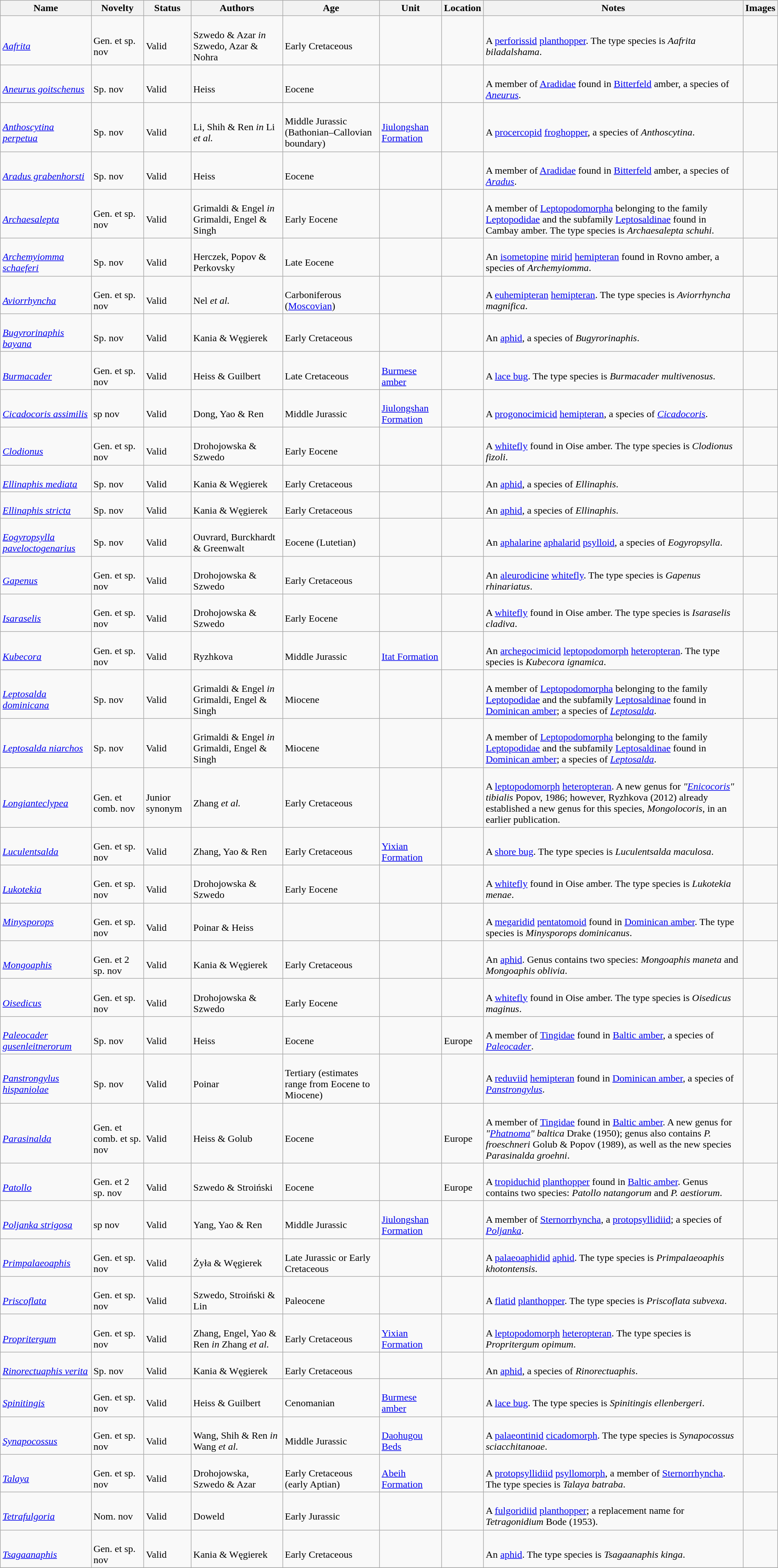<table class="wikitable sortable" align="center" width="100%">
<tr>
<th>Name</th>
<th>Novelty</th>
<th>Status</th>
<th>Authors</th>
<th>Age</th>
<th>Unit</th>
<th>Location</th>
<th>Notes</th>
<th>Images</th>
</tr>
<tr>
<td><br><em><a href='#'>Aafrita</a></em></td>
<td><br>Gen. et sp. nov</td>
<td><br>Valid</td>
<td><br>Szwedo & Azar <em>in</em> Szwedo, Azar & Nohra</td>
<td><br>Early Cretaceous</td>
<td></td>
<td><br></td>
<td><br>A <a href='#'>perforissid</a> <a href='#'>planthopper</a>. The type species is <em>Aafrita biladalshama</em>.</td>
<td></td>
</tr>
<tr>
<td><br><em><a href='#'>Aneurus goitschenus</a></em></td>
<td><br>Sp. nov</td>
<td><br>Valid</td>
<td><br>Heiss</td>
<td><br>Eocene</td>
<td></td>
<td><br></td>
<td><br>A member of <a href='#'>Aradidae</a> found in <a href='#'>Bitterfeld</a> amber, a species of <em><a href='#'>Aneurus</a></em>.</td>
<td></td>
</tr>
<tr>
<td><br><em><a href='#'>Anthoscytina perpetua</a></em></td>
<td><br>Sp. nov</td>
<td><br>Valid</td>
<td><br>Li, Shih & Ren <em>in</em> Li <em>et al.</em></td>
<td><br>Middle Jurassic (Bathonian–Callovian boundary)</td>
<td><br><a href='#'>Jiulongshan Formation</a></td>
<td><br></td>
<td><br>A <a href='#'>procercopid</a> <a href='#'>froghopper</a>, a species of <em>Anthoscytina</em>.</td>
<td></td>
</tr>
<tr>
<td><br><em><a href='#'>Aradus grabenhorsti</a></em></td>
<td><br>Sp. nov</td>
<td><br>Valid</td>
<td><br>Heiss</td>
<td><br>Eocene</td>
<td></td>
<td><br></td>
<td><br>A member of <a href='#'>Aradidae</a> found in <a href='#'>Bitterfeld</a> amber, a species of <em><a href='#'>Aradus</a></em>.</td>
<td></td>
</tr>
<tr>
<td><br><em><a href='#'>Archaesalepta</a></em></td>
<td><br>Gen. et sp. nov</td>
<td><br>Valid</td>
<td><br>Grimaldi & Engel <em>in</em> Grimaldi, Engel & Singh</td>
<td><br>Early Eocene</td>
<td></td>
<td><br></td>
<td><br>A member of <a href='#'>Leptopodomorpha</a> belonging to the family <a href='#'>Leptopodidae</a> and the subfamily <a href='#'>Leptosaldinae</a> found in Cambay amber. The type species is <em>Archaesalepta schuhi</em>.</td>
<td></td>
</tr>
<tr>
<td><br><em><a href='#'>Archemyiomma schaeferi</a></em></td>
<td><br>Sp. nov</td>
<td><br>Valid</td>
<td><br>Herczek, Popov & Perkovsky</td>
<td><br>Late Eocene</td>
<td></td>
<td><br></td>
<td><br>An <a href='#'>isometopine</a> <a href='#'>mirid</a> <a href='#'>hemipteran</a> found in Rovno amber, a species of <em>Archemyiomma</em>.</td>
<td></td>
</tr>
<tr>
<td><br><em><a href='#'>Aviorrhyncha</a></em></td>
<td><br>Gen. et sp. nov</td>
<td><br>Valid</td>
<td><br>Nel <em>et al.</em></td>
<td><br>Carboniferous (<a href='#'>Moscovian</a>)</td>
<td></td>
<td><br></td>
<td><br>A <a href='#'>euhemipteran</a> <a href='#'>hemipteran</a>. The type species is <em>Aviorrhyncha magnifica</em>.</td>
<td></td>
</tr>
<tr>
<td><br><em><a href='#'>Bugyrorinaphis bayana</a></em></td>
<td><br>Sp. nov</td>
<td><br>Valid</td>
<td><br>Kania & Węgierek</td>
<td><br>Early Cretaceous</td>
<td></td>
<td><br></td>
<td><br>An <a href='#'>aphid</a>, a species of <em>Bugyrorinaphis</em>.</td>
<td></td>
</tr>
<tr>
<td><br><em><a href='#'>Burmacader</a></em></td>
<td><br>Gen. et sp. nov</td>
<td><br>Valid</td>
<td><br>Heiss & Guilbert</td>
<td><br>Late Cretaceous</td>
<td><br><a href='#'>Burmese amber</a></td>
<td><br></td>
<td><br>A <a href='#'>lace bug</a>. The type species is <em>Burmacader multivenosus</em>.</td>
<td></td>
</tr>
<tr>
<td><br><em><a href='#'>Cicadocoris assimilis</a></em></td>
<td><br>sp nov</td>
<td><br>Valid</td>
<td><br>Dong, Yao & Ren</td>
<td><br>Middle Jurassic</td>
<td><br><a href='#'>Jiulongshan Formation</a></td>
<td><br></td>
<td><br>A <a href='#'>progonocimicid</a> <a href='#'>hemipteran</a>, a species of <em><a href='#'>Cicadocoris</a></em>.</td>
<td></td>
</tr>
<tr>
<td><br><em><a href='#'>Clodionus</a></em></td>
<td><br>Gen. et sp. nov</td>
<td><br>Valid</td>
<td><br>Drohojowska & Szwedo</td>
<td><br>Early Eocene</td>
<td></td>
<td><br></td>
<td><br>A <a href='#'>whitefly</a> found in Oise amber. The type species is <em>Clodionus fizoli</em>.</td>
<td></td>
</tr>
<tr>
<td><br><em><a href='#'>Ellinaphis mediata</a></em></td>
<td><br>Sp. nov</td>
<td><br>Valid</td>
<td><br>Kania & Węgierek</td>
<td><br>Early Cretaceous</td>
<td></td>
<td><br></td>
<td><br>An <a href='#'>aphid</a>, a species of <em>Ellinaphis</em>.</td>
<td></td>
</tr>
<tr>
<td><br><em><a href='#'>Ellinaphis stricta</a></em></td>
<td><br>Sp. nov</td>
<td><br>Valid</td>
<td><br>Kania & Węgierek</td>
<td><br>Early Cretaceous</td>
<td></td>
<td><br></td>
<td><br>An <a href='#'>aphid</a>, a species of <em>Ellinaphis</em>.</td>
<td></td>
</tr>
<tr>
<td><br><em><a href='#'>Eogyropsylla paveloctogenarius</a></em></td>
<td><br>Sp. nov</td>
<td><br>Valid</td>
<td><br>Ouvrard, Burckhardt & Greenwalt</td>
<td><br>Eocene (Lutetian)</td>
<td></td>
<td><br></td>
<td><br>An <a href='#'>aphalarine</a> <a href='#'>aphalarid</a> <a href='#'>psylloid</a>, a species of <em>Eogyropsylla</em>.</td>
<td></td>
</tr>
<tr>
<td><br><em><a href='#'>Gapenus</a></em></td>
<td><br>Gen. et sp. nov</td>
<td><br>Valid</td>
<td><br>Drohojowska & Szwedo</td>
<td><br>Early Cretaceous</td>
<td></td>
<td><br></td>
<td><br>An <a href='#'>aleurodicine</a> <a href='#'>whitefly</a>. The type species is <em>Gapenus rhinariatus</em>.</td>
<td></td>
</tr>
<tr>
<td><br><em><a href='#'>Isaraselis</a></em></td>
<td><br>Gen. et sp. nov</td>
<td><br>Valid</td>
<td><br>Drohojowska & Szwedo</td>
<td><br>Early Eocene</td>
<td></td>
<td><br></td>
<td><br>A <a href='#'>whitefly</a> found in Oise amber. The type species is <em>Isaraselis cladiva</em>.</td>
<td></td>
</tr>
<tr>
<td><br><em><a href='#'>Kubecora</a></em></td>
<td><br>Gen. et sp. nov</td>
<td><br>Valid</td>
<td><br>Ryzhkova</td>
<td><br>Middle Jurassic</td>
<td><br><a href='#'>Itat Formation</a></td>
<td><br></td>
<td><br>An <a href='#'>archegocimicid</a> <a href='#'>leptopodomorph</a> <a href='#'>heteropteran</a>. The type species is <em>Kubecora ignamica</em>.</td>
<td></td>
</tr>
<tr>
<td><br><em><a href='#'>Leptosalda dominicana</a></em></td>
<td><br>Sp. nov</td>
<td><br>Valid</td>
<td><br>Grimaldi & Engel <em>in</em> Grimaldi, Engel & Singh</td>
<td><br>Miocene</td>
<td></td>
<td><br></td>
<td><br>A member of <a href='#'>Leptopodomorpha</a> belonging to the family <a href='#'>Leptopodidae</a> and the subfamily <a href='#'>Leptosaldinae</a> found in <a href='#'>Dominican amber</a>; a species of <em><a href='#'>Leptosalda</a></em>.</td>
<td></td>
</tr>
<tr>
<td><br><em><a href='#'>Leptosalda niarchos</a></em></td>
<td><br>Sp. nov</td>
<td><br>Valid</td>
<td><br>Grimaldi & Engel <em>in</em> Grimaldi, Engel & Singh</td>
<td><br>Miocene</td>
<td></td>
<td><br></td>
<td><br>A member of <a href='#'>Leptopodomorpha</a> belonging to the family <a href='#'>Leptopodidae</a> and the subfamily <a href='#'>Leptosaldinae</a> found in <a href='#'>Dominican amber</a>; a species of <em><a href='#'>Leptosalda</a></em>.</td>
<td></td>
</tr>
<tr>
<td><br><em><a href='#'>Longianteclypea</a></em></td>
<td><br>Gen. et comb. nov</td>
<td><br>Junior synonym</td>
<td><br>Zhang <em>et al.</em></td>
<td><br>Early Cretaceous</td>
<td></td>
<td><br></td>
<td><br>A <a href='#'>leptopodomorph</a> <a href='#'>heteropteran</a>. A new genus for <em>"<a href='#'>Enicocoris</a>" tibialis</em> Popov, 1986; however, Ryzhkova (2012) already established a new genus for this species, <em>Mongolocoris</em>, in an earlier publication.</td>
<td></td>
</tr>
<tr>
<td><br><em><a href='#'>Luculentsalda</a></em></td>
<td><br>Gen. et sp. nov</td>
<td><br>Valid</td>
<td><br>Zhang, Yao & Ren</td>
<td><br>Early Cretaceous</td>
<td><br><a href='#'>Yixian Formation</a></td>
<td><br></td>
<td><br>A <a href='#'>shore bug</a>. The type species is <em>Luculentsalda maculosa</em>.</td>
<td></td>
</tr>
<tr>
<td><br><em><a href='#'>Lukotekia</a></em></td>
<td><br>Gen. et sp. nov</td>
<td><br>Valid</td>
<td><br>Drohojowska & Szwedo</td>
<td><br>Early Eocene</td>
<td></td>
<td><br></td>
<td><br>A <a href='#'>whitefly</a> found in Oise amber. The type species is <em>Lukotekia menae</em>.</td>
<td></td>
</tr>
<tr>
<td><em><a href='#'>Minysporops</a></em></td>
<td><br>Gen. et sp. nov</td>
<td><br>Valid</td>
<td><br>Poinar & Heiss</td>
<td></td>
<td></td>
<td><br></td>
<td><br>A <a href='#'>megaridid</a> <a href='#'>pentatomoid</a> found in <a href='#'>Dominican amber</a>. The type species is <em>Minysporops dominicanus</em>.</td>
<td></td>
</tr>
<tr>
<td><br><em><a href='#'>Mongoaphis</a></em></td>
<td><br>Gen. et 2 sp. nov</td>
<td><br>Valid</td>
<td><br>Kania & Węgierek</td>
<td><br>Early Cretaceous</td>
<td></td>
<td><br></td>
<td><br>An <a href='#'>aphid</a>. Genus contains two species: <em>Mongoaphis maneta</em> and <em>Mongoaphis oblivia</em>.</td>
<td></td>
</tr>
<tr>
<td><br><em><a href='#'>Oisedicus</a></em></td>
<td><br>Gen. et sp. nov</td>
<td><br>Valid</td>
<td><br>Drohojowska & Szwedo</td>
<td><br>Early Eocene</td>
<td></td>
<td><br></td>
<td><br>A <a href='#'>whitefly</a> found in Oise amber. The type species is <em>Oisedicus maginus</em>.</td>
<td></td>
</tr>
<tr>
<td><br><em><a href='#'>Paleocader gusenleitnerorum</a></em></td>
<td><br>Sp. nov</td>
<td><br>Valid</td>
<td><br>Heiss</td>
<td><br>Eocene</td>
<td></td>
<td><br>Europe</td>
<td><br>A member of <a href='#'>Tingidae</a> found in <a href='#'>Baltic amber</a>, a species of <em><a href='#'>Paleocader</a></em>.</td>
<td></td>
</tr>
<tr>
<td><br><em><a href='#'>Panstrongylus hispaniolae</a></em></td>
<td><br>Sp. nov</td>
<td><br>Valid</td>
<td><br>Poinar</td>
<td><br>Tertiary (estimates range from Eocene to Miocene)</td>
<td></td>
<td><br></td>
<td><br>A <a href='#'>reduviid</a> <a href='#'>hemipteran</a> found in <a href='#'>Dominican amber</a>, a species of <em><a href='#'>Panstrongylus</a></em>.</td>
<td></td>
</tr>
<tr>
<td><br><em><a href='#'>Parasinalda</a></em></td>
<td><br>Gen. et comb. et sp. nov</td>
<td><br>Valid</td>
<td><br>Heiss & Golub</td>
<td><br>Eocene</td>
<td></td>
<td><br>Europe</td>
<td><br>A member of <a href='#'>Tingidae</a> found in <a href='#'>Baltic amber</a>. A new genus for <em>"<a href='#'>Phatnoma</a>" baltica</em> Drake (1950); genus also contains <em>P. froeschneri</em> Golub & Popov (1989), as well as the new species <em>Parasinalda groehni</em>.</td>
<td></td>
</tr>
<tr>
<td><br><em><a href='#'>Patollo</a></em></td>
<td><br>Gen. et 2 sp. nov</td>
<td><br>Valid</td>
<td><br>Szwedo & Stroiński</td>
<td><br>Eocene</td>
<td></td>
<td><br>Europe</td>
<td><br>A <a href='#'>tropiduchid</a> <a href='#'>planthopper</a> found in <a href='#'>Baltic amber</a>. Genus contains two species: <em>Patollo natangorum</em> and <em>P. aestiorum</em>.</td>
<td></td>
</tr>
<tr>
<td><br><em><a href='#'>Poljanka strigosa</a></em></td>
<td><br>sp nov</td>
<td><br>Valid</td>
<td><br>Yang, Yao & Ren</td>
<td><br>Middle Jurassic</td>
<td><br><a href='#'>Jiulongshan Formation</a></td>
<td><br></td>
<td><br>A member of <a href='#'>Sternorrhyncha</a>, a <a href='#'>protopsyllidiid</a>; a species of <em><a href='#'>Poljanka</a></em>.</td>
<td></td>
</tr>
<tr>
<td><br><em><a href='#'>Primpalaeoaphis</a></em></td>
<td><br>Gen. et sp. nov</td>
<td><br>Valid</td>
<td><br>Żyła & Węgierek</td>
<td><br>Late Jurassic or Early Cretaceous</td>
<td></td>
<td><br></td>
<td><br>A <a href='#'>palaeoaphidid</a> <a href='#'>aphid</a>. The type species is <em>Primpalaeoaphis khotontensis</em>.</td>
<td></td>
</tr>
<tr>
<td><br><em><a href='#'>Priscoflata</a></em></td>
<td><br>Gen. et sp. nov</td>
<td><br>Valid</td>
<td><br>Szwedo, Stroiński & Lin</td>
<td><br>Paleocene</td>
<td></td>
<td><br></td>
<td><br>A <a href='#'>flatid</a> <a href='#'>planthopper</a>. The type species is <em>Priscoflata subvexa</em>.</td>
<td></td>
</tr>
<tr>
<td><br><em><a href='#'>Propritergum</a></em></td>
<td><br>Gen. et sp. nov</td>
<td><br>Valid</td>
<td><br>Zhang, Engel, Yao & Ren <em>in</em> Zhang <em>et al.</em></td>
<td><br>Early Cretaceous</td>
<td><br><a href='#'>Yixian Formation</a></td>
<td><br></td>
<td><br>A <a href='#'>leptopodomorph</a> <a href='#'>heteropteran</a>. The type species is <em>Propritergum opimum</em>.</td>
<td></td>
</tr>
<tr>
<td><br><em><a href='#'>Rinorectuaphis verita</a></em></td>
<td><br>Sp. nov</td>
<td><br>Valid</td>
<td><br>Kania & Węgierek</td>
<td><br>Early Cretaceous</td>
<td></td>
<td><br></td>
<td><br>An <a href='#'>aphid</a>, a species of <em>Rinorectuaphis</em>.</td>
<td></td>
</tr>
<tr>
<td><br><em><a href='#'>Spinitingis</a></em></td>
<td><br>Gen. et sp. nov</td>
<td><br>Valid</td>
<td><br>Heiss & Guilbert</td>
<td><br>Cenomanian</td>
<td><br><a href='#'>Burmese amber</a></td>
<td><br></td>
<td><br>A <a href='#'>lace bug</a>. The type species is <em>Spinitingis ellenbergeri</em>.</td>
<td></td>
</tr>
<tr>
<td><br><em><a href='#'>Synapocossus</a></em></td>
<td><br>Gen. et sp. nov</td>
<td><br>Valid</td>
<td><br>Wang, Shih & Ren <em>in</em> Wang <em>et al.</em></td>
<td><br>Middle Jurassic</td>
<td><br><a href='#'>Daohugou Beds</a></td>
<td><br></td>
<td><br>A <a href='#'>palaeontinid</a> <a href='#'>cicadomorph</a>. The type species is <em>Synapocossus sciacchitanoae</em>.</td>
<td></td>
</tr>
<tr>
<td><br><em><a href='#'>Talaya</a></em></td>
<td><br>Gen. et sp. nov</td>
<td><br>Valid</td>
<td><br>Drohojowska, Szwedo & Azar</td>
<td><br>Early Cretaceous (early Aptian)</td>
<td><br><a href='#'>Abeih Formation</a></td>
<td><br></td>
<td><br>A <a href='#'>protopsyllidiid</a> <a href='#'>psyllomorph</a>, a member of <a href='#'>Sternorrhyncha</a>. The type species is <em>Talaya batraba</em>.</td>
<td></td>
</tr>
<tr>
<td><br><em><a href='#'>Tetrafulgoria</a></em></td>
<td><br>Nom. nov</td>
<td><br>Valid</td>
<td><br>Doweld</td>
<td><br>Early Jurassic</td>
<td></td>
<td><br></td>
<td><br>A <a href='#'>fulgoridiid</a> <a href='#'>planthopper</a>; a replacement name for <em>Tetragonidium</em> Bode (1953).</td>
<td></td>
</tr>
<tr>
<td><br><em><a href='#'>Tsagaanaphis</a></em></td>
<td><br>Gen. et sp. nov</td>
<td><br>Valid</td>
<td><br>Kania & Węgierek</td>
<td><br>Early Cretaceous</td>
<td></td>
<td><br></td>
<td><br>An <a href='#'>aphid</a>. The type species is <em>Tsagaanaphis kinga</em>.</td>
<td></td>
</tr>
<tr>
</tr>
</table>
